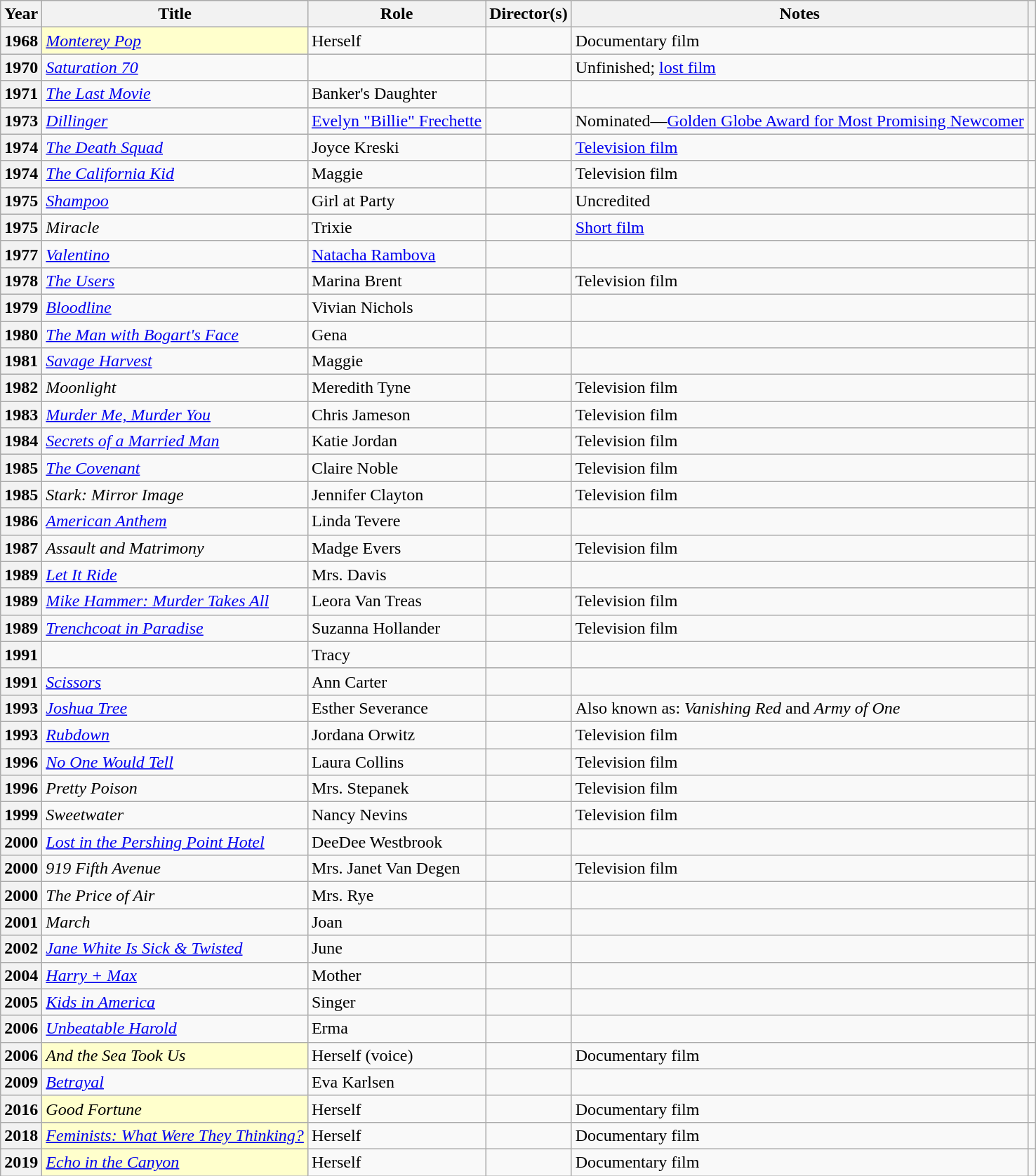<table class="wikitable plainrowheaders sortable" style="margin-right: 0;">
<tr>
<th scope="col">Year</th>
<th scope="col">Title</th>
<th scope="col">Role</th>
<th scope="col">Director(s)</th>
<th scope="col" class="unsortable">Notes</th>
<th scope="col" class="unsortable"></th>
</tr>
<tr>
<th scope="row">1968</th>
<td style="background:#ffc;"><em><a href='#'>Monterey Pop</a></em> </td>
<td>Herself</td>
<td></td>
<td>Documentary film</td>
<td align=center></td>
</tr>
<tr>
<th scope="row">1970</th>
<td><em><a href='#'>Saturation 70</a></em></td>
<td></td>
<td></td>
<td>Unfinished; <a href='#'>lost film</a></td>
<td align=center></td>
</tr>
<tr>
<th scope="row">1971</th>
<td data-sort-value="Last Movie"><em><a href='#'>The Last Movie</a></em></td>
<td>Banker's Daughter</td>
<td></td>
<td></td>
<td align=center></td>
</tr>
<tr>
<th scope="row">1973</th>
<td><em><a href='#'>Dillinger</a></em></td>
<td><a href='#'>Evelyn "Billie" Frechette</a></td>
<td></td>
<td>Nominated—<a href='#'>Golden Globe Award for Most Promising Newcomer</a></td>
<td align=center></td>
</tr>
<tr>
<th scope="row">1974</th>
<td data-sort-value="Death Squad"><em><a href='#'>The Death Squad</a></em></td>
<td>Joyce Kreski</td>
<td></td>
<td><a href='#'>Television film</a></td>
<td align=center></td>
</tr>
<tr>
<th scope="row">1974</th>
<td data-sort-value="California Kid"><em><a href='#'>The California Kid</a></em></td>
<td>Maggie</td>
<td></td>
<td>Television film</td>
<td align=center></td>
</tr>
<tr>
<th scope="row">1975</th>
<td><em><a href='#'>Shampoo</a></em></td>
<td>Girl at Party</td>
<td></td>
<td>Uncredited</td>
<td align=center></td>
</tr>
<tr>
<th scope="row">1975</th>
<td><em>Miracle</em></td>
<td>Trixie</td>
<td></td>
<td><a href='#'>Short film</a></td>
<td align=center></td>
</tr>
<tr>
<th scope="row">1977</th>
<td><em><a href='#'>Valentino</a></em></td>
<td><a href='#'>Natacha Rambova</a></td>
<td></td>
<td></td>
<td align=center></td>
</tr>
<tr>
<th scope="row">1978</th>
<td data-sort-value="Users"><em><a href='#'>The Users</a></em></td>
<td>Marina Brent</td>
<td></td>
<td>Television film</td>
<td align=center></td>
</tr>
<tr>
<th scope="row">1979</th>
<td><em><a href='#'>Bloodline</a></em></td>
<td>Vivian Nichols</td>
<td></td>
<td></td>
<td align=center></td>
</tr>
<tr>
<th scope="row">1980</th>
<td data-sort-value="Man Bogart's Face"><em><a href='#'>The Man with Bogart's Face</a></em></td>
<td>Gena</td>
<td></td>
<td></td>
<td align=center></td>
</tr>
<tr>
<th scope="row">1981</th>
<td><em><a href='#'>Savage Harvest</a></em></td>
<td>Maggie</td>
<td></td>
<td></td>
<td align=center></td>
</tr>
<tr>
<th scope="row">1982</th>
<td><em>Moonlight</em></td>
<td>Meredith Tyne</td>
<td></td>
<td>Television film</td>
<td align=center></td>
</tr>
<tr>
<th scope="row">1983</th>
<td><em><a href='#'>Murder Me, Murder You</a></em></td>
<td>Chris Jameson</td>
<td></td>
<td>Television film</td>
<td align=center></td>
</tr>
<tr>
<th scope="row">1984</th>
<td><em><a href='#'>Secrets of a Married Man</a></em></td>
<td>Katie Jordan</td>
<td></td>
<td>Television film</td>
<td align=center></td>
</tr>
<tr>
<th scope="row">1985</th>
<td data-sort-value="Covenant"><em><a href='#'>The Covenant</a></em></td>
<td>Claire Noble</td>
<td></td>
<td>Television film</td>
<td align=center></td>
</tr>
<tr>
<th scope="row">1985</th>
<td><em>Stark: Mirror Image</em></td>
<td>Jennifer Clayton</td>
<td></td>
<td>Television film</td>
<td align=center></td>
</tr>
<tr>
<th scope="row">1986</th>
<td><em><a href='#'>American Anthem</a></em></td>
<td>Linda Tevere</td>
<td></td>
<td></td>
<td align=center></td>
</tr>
<tr>
<th scope="row">1987</th>
<td><em>Assault and Matrimony</em></td>
<td>Madge Evers</td>
<td></td>
<td>Television film</td>
<td align=center></td>
</tr>
<tr>
<th scope="row">1989</th>
<td><em><a href='#'>Let It Ride</a></em></td>
<td>Mrs. Davis</td>
<td></td>
<td></td>
<td align=center></td>
</tr>
<tr>
<th scope="row">1989</th>
<td><em><a href='#'>Mike Hammer: Murder Takes All</a></em></td>
<td>Leora Van Treas</td>
<td></td>
<td>Television film</td>
<td align=center></td>
</tr>
<tr>
<th scope="row">1989</th>
<td><em><a href='#'>Trenchcoat in Paradise</a></em></td>
<td>Suzanna Hollander</td>
<td></td>
<td>Television film</td>
<td align=center></td>
</tr>
<tr>
<th scope="row">1991</th>
<td><em></em></td>
<td>Tracy</td>
<td></td>
<td></td>
<td align=center></td>
</tr>
<tr>
<th scope="row">1991</th>
<td><em><a href='#'>Scissors</a></em></td>
<td>Ann Carter</td>
<td></td>
<td></td>
<td align=center></td>
</tr>
<tr>
<th scope="row">1993</th>
<td><em><a href='#'>Joshua Tree</a></em></td>
<td>Esther Severance</td>
<td></td>
<td>Also known as: <em>Vanishing Red</em> and <em>Army of One</em></td>
<td align=center></td>
</tr>
<tr>
<th scope="row">1993</th>
<td><em><a href='#'>Rubdown</a></em></td>
<td>Jordana Orwitz</td>
<td></td>
<td>Television film</td>
<td align=center></td>
</tr>
<tr>
<th scope="row">1996</th>
<td><em><a href='#'>No One Would Tell</a></em></td>
<td>Laura Collins</td>
<td></td>
<td>Television film</td>
<td align=center></td>
</tr>
<tr>
<th scope="row">1996</th>
<td><em>Pretty Poison</em></td>
<td>Mrs. Stepanek</td>
<td></td>
<td>Television film</td>
<td align=center></td>
</tr>
<tr>
<th scope="row">1999</th>
<td><em>Sweetwater</em></td>
<td>Nancy Nevins</td>
<td></td>
<td>Television film</td>
<td align=center></td>
</tr>
<tr>
<th scope="row">2000</th>
<td><em><a href='#'>Lost in the Pershing Point Hotel</a></em></td>
<td>DeeDee Westbrook</td>
<td></td>
<td></td>
<td align=center></td>
</tr>
<tr>
<th scope="row">2000</th>
<td><em>919 Fifth Avenue</em></td>
<td>Mrs. Janet Van Degen</td>
<td></td>
<td>Television film</td>
<td align=center></td>
</tr>
<tr>
<th scope="row">2000</th>
<td data-sort-value="Price"><em>The Price of Air </em></td>
<td>Mrs. Rye</td>
<td></td>
<td></td>
<td align=center></td>
</tr>
<tr>
<th scope="row">2001</th>
<td><em>March</em></td>
<td>Joan</td>
<td></td>
<td></td>
<td align=center></td>
</tr>
<tr>
<th scope="row">2002</th>
<td><em><a href='#'>Jane White Is Sick & Twisted</a></em></td>
<td>June</td>
<td></td>
<td></td>
<td align=center></td>
</tr>
<tr>
<th scope="row">2004</th>
<td><em><a href='#'>Harry + Max</a></em></td>
<td>Mother</td>
<td></td>
<td></td>
<td align=center></td>
</tr>
<tr>
<th scope="row">2005</th>
<td><em><a href='#'>Kids in America</a></em></td>
<td>Singer</td>
<td></td>
<td></td>
<td align=center></td>
</tr>
<tr>
<th scope="row">2006</th>
<td><em><a href='#'>Unbeatable Harold</a></em></td>
<td>Erma</td>
<td></td>
<td></td>
<td align=center></td>
</tr>
<tr>
<th scope="row">2006</th>
<td style="background:#ffc;"><em>And the Sea Took Us</em> </td>
<td>Herself (voice)</td>
<td></td>
<td>Documentary film</td>
<td align=center></td>
</tr>
<tr>
<th scope="row">2009</th>
<td><em><a href='#'>Betrayal</a></em></td>
<td>Eva Karlsen</td>
<td></td>
<td></td>
<td align=center></td>
</tr>
<tr>
<th scope="row">2016</th>
<td style="background:#ffc;"><em>Good Fortune</em> </td>
<td>Herself</td>
<td></td>
<td>Documentary film</td>
<td align=center></td>
</tr>
<tr>
<th scope="row">2018</th>
<td style="background:#ffc;"><em><a href='#'>Feminists: What Were They Thinking?</a></em> </td>
<td>Herself</td>
<td></td>
<td>Documentary film</td>
<td align=center></td>
</tr>
<tr>
<th scope="row">2019</th>
<td style="background:#ffc;"><em><a href='#'>Echo in the Canyon</a></em> </td>
<td>Herself</td>
<td></td>
<td>Documentary film</td>
<td align=center></td>
</tr>
</table>
